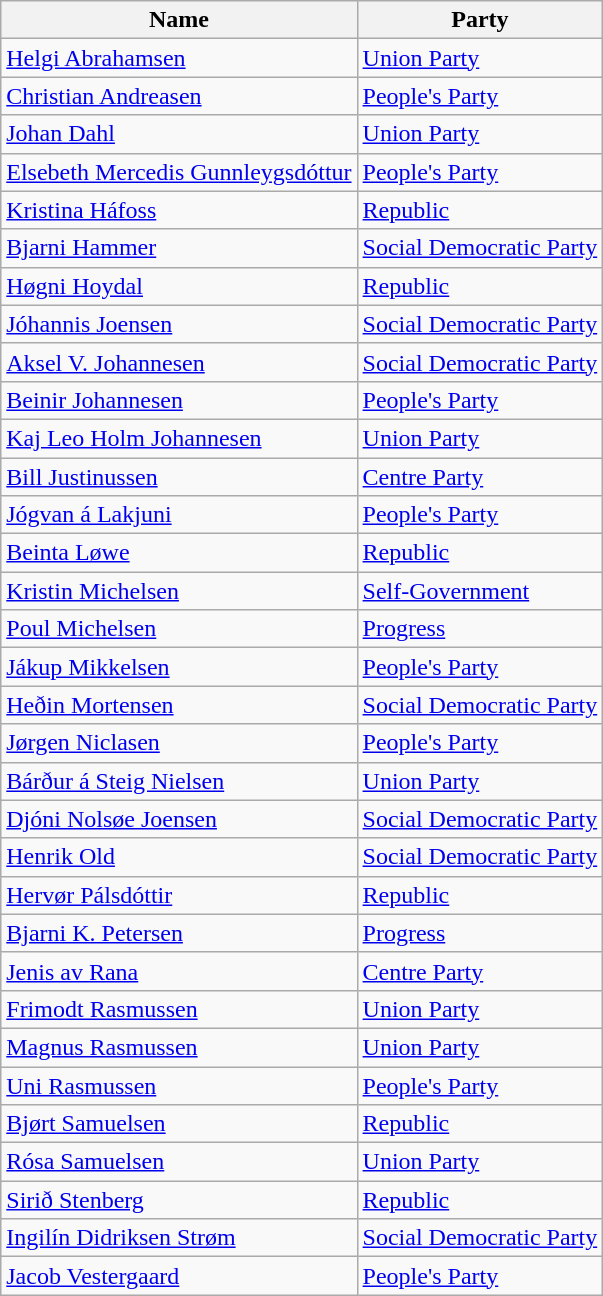<table class="wikitable sortable">
<tr>
<th>Name</th>
<th>Party</th>
</tr>
<tr>
<td><a href='#'>Helgi Abrahamsen</a></td>
<td> <a href='#'>Union Party</a></td>
</tr>
<tr>
<td><a href='#'>Christian Andreasen</a></td>
<td> <a href='#'>People's Party</a></td>
</tr>
<tr>
<td><a href='#'>Johan Dahl</a></td>
<td> <a href='#'>Union Party</a></td>
</tr>
<tr>
<td><a href='#'>Elsebeth Mercedis Gunnleygsdóttur</a></td>
<td> <a href='#'>People's Party</a></td>
</tr>
<tr>
<td><a href='#'>Kristina Háfoss</a></td>
<td> <a href='#'>Republic</a></td>
</tr>
<tr>
<td><a href='#'>Bjarni Hammer</a></td>
<td> <a href='#'>Social Democratic Party</a></td>
</tr>
<tr>
<td><a href='#'>Høgni Hoydal</a></td>
<td> <a href='#'>Republic</a></td>
</tr>
<tr>
<td><a href='#'>Jóhannis Joensen</a></td>
<td> <a href='#'>Social Democratic Party</a></td>
</tr>
<tr>
<td><a href='#'>Aksel V. Johannesen</a></td>
<td> <a href='#'>Social Democratic Party</a></td>
</tr>
<tr>
<td><a href='#'>Beinir Johannesen</a></td>
<td> <a href='#'>People's Party</a></td>
</tr>
<tr>
<td><a href='#'>Kaj Leo Holm Johannesen</a></td>
<td> <a href='#'>Union Party</a></td>
</tr>
<tr>
<td><a href='#'>Bill Justinussen</a></td>
<td> <a href='#'>Centre Party</a></td>
</tr>
<tr>
<td><a href='#'>Jógvan á Lakjuni</a></td>
<td> <a href='#'>People's Party</a></td>
</tr>
<tr>
<td><a href='#'>Beinta Løwe</a></td>
<td> <a href='#'>Republic</a></td>
</tr>
<tr>
<td><a href='#'>Kristin Michelsen</a></td>
<td> <a href='#'>Self-Government</a></td>
</tr>
<tr>
<td><a href='#'>Poul Michelsen</a></td>
<td> <a href='#'>Progress</a></td>
</tr>
<tr>
<td><a href='#'>Jákup Mikkelsen</a></td>
<td> <a href='#'>People's Party</a></td>
</tr>
<tr>
<td><a href='#'>Heðin Mortensen</a></td>
<td> <a href='#'>Social Democratic Party</a></td>
</tr>
<tr>
<td><a href='#'>Jørgen Niclasen</a></td>
<td> <a href='#'>People's Party</a></td>
</tr>
<tr>
<td><a href='#'>Bárður á Steig Nielsen</a></td>
<td> <a href='#'>Union Party</a></td>
</tr>
<tr>
<td><a href='#'>Djóni Nolsøe Joensen</a></td>
<td> <a href='#'>Social Democratic Party</a></td>
</tr>
<tr>
<td><a href='#'>Henrik Old</a></td>
<td> <a href='#'>Social Democratic Party</a></td>
</tr>
<tr>
<td><a href='#'>Hervør Pálsdóttir</a></td>
<td> <a href='#'>Republic</a></td>
</tr>
<tr>
<td><a href='#'>Bjarni K. Petersen</a></td>
<td> <a href='#'>Progress</a></td>
</tr>
<tr>
<td><a href='#'>Jenis av Rana</a></td>
<td> <a href='#'>Centre Party</a></td>
</tr>
<tr>
<td><a href='#'>Frimodt Rasmussen</a></td>
<td> <a href='#'>Union Party</a></td>
</tr>
<tr>
<td><a href='#'>Magnus Rasmussen</a></td>
<td> <a href='#'>Union Party</a></td>
</tr>
<tr>
<td><a href='#'>Uni Rasmussen</a></td>
<td> <a href='#'>People's Party</a></td>
</tr>
<tr>
<td><a href='#'>Bjørt Samuelsen</a></td>
<td> <a href='#'>Republic</a></td>
</tr>
<tr>
<td><a href='#'>Rósa Samuelsen</a></td>
<td> <a href='#'>Union Party</a></td>
</tr>
<tr>
<td><a href='#'>Sirið Stenberg</a></td>
<td> <a href='#'>Republic</a></td>
</tr>
<tr>
<td><a href='#'>Ingilín Didriksen Strøm</a></td>
<td> <a href='#'>Social Democratic Party</a></td>
</tr>
<tr>
<td><a href='#'>Jacob Vestergaard</a></td>
<td> <a href='#'>People's Party</a></td>
</tr>
</table>
